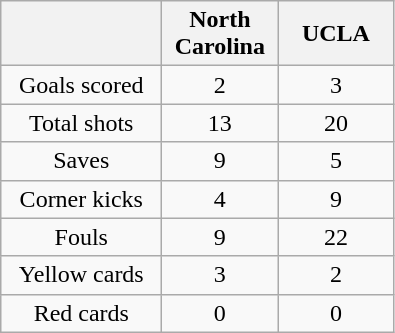<table class="wikitable plainrowheaders" style="text-align: center">
<tr>
<th scope="col" style="width:100px"></th>
<th scope="col" style="width:70px">North<br>Carolina</th>
<th scope="col" style="width:70px">UCLA</th>
</tr>
<tr>
<td scope=row>Goals scored</td>
<td>2</td>
<td>3</td>
</tr>
<tr>
<td scope=row>Total shots</td>
<td>13</td>
<td>20</td>
</tr>
<tr>
<td scope=row>Saves</td>
<td>9</td>
<td>5</td>
</tr>
<tr>
<td scope=row>Corner kicks</td>
<td>4</td>
<td>9</td>
</tr>
<tr>
<td scope=row>Fouls</td>
<td>9</td>
<td>22</td>
</tr>
<tr>
<td scope=row>Yellow cards</td>
<td>3</td>
<td>2</td>
</tr>
<tr>
<td scope=row>Red cards</td>
<td>0</td>
<td>0</td>
</tr>
</table>
